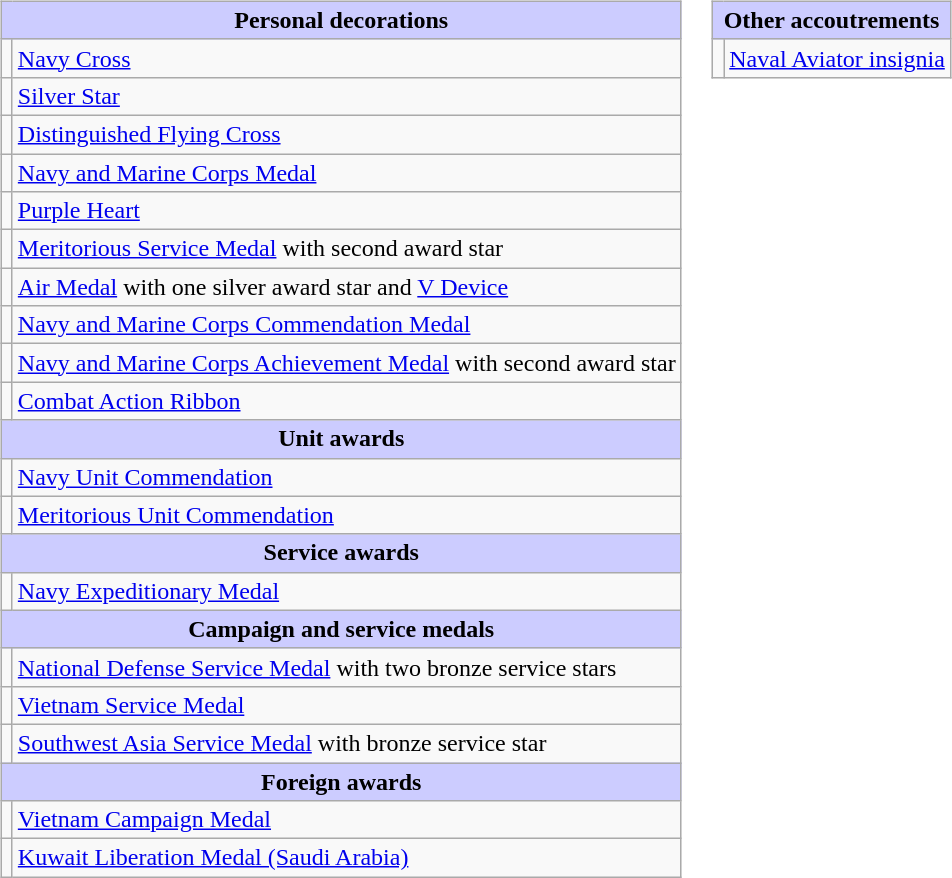<table style="width=100%;">
<tr>
<td valign="top"><br><table class="wikitable">
<tr style="background:#ccf; text-align:center;">
<td colspan=2><strong>Personal decorations</strong></td>
</tr>
<tr>
<td></td>
<td><a href='#'>Navy Cross</a></td>
</tr>
<tr>
<td></td>
<td><a href='#'>Silver Star</a></td>
</tr>
<tr>
<td></td>
<td><a href='#'>Distinguished Flying Cross</a></td>
</tr>
<tr>
<td></td>
<td><a href='#'>Navy and Marine Corps Medal</a></td>
</tr>
<tr>
<td></td>
<td><a href='#'>Purple Heart</a></td>
</tr>
<tr>
<td></td>
<td><a href='#'>Meritorious Service Medal</a> with second award star</td>
</tr>
<tr>
<td></td>
<td><a href='#'>Air Medal</a> with one silver award star and <a href='#'>V Device</a></td>
</tr>
<tr>
<td></td>
<td><a href='#'>Navy and Marine Corps Commendation Medal</a></td>
</tr>
<tr>
<td></td>
<td><a href='#'>Navy and Marine Corps Achievement Medal</a> with second award star</td>
</tr>
<tr>
<td></td>
<td><a href='#'>Combat Action Ribbon</a></td>
</tr>
<tr style="background:#ccf; text-align:center;">
<td colspan=2><strong>Unit awards</strong></td>
</tr>
<tr>
<td></td>
<td><a href='#'>Navy Unit Commendation</a></td>
</tr>
<tr>
<td></td>
<td><a href='#'>Meritorious Unit Commendation</a></td>
</tr>
<tr style="background:#ccf; text-align:center;">
<td colspan=2><strong>Service awards</strong></td>
</tr>
<tr>
<td></td>
<td><a href='#'>Navy Expeditionary Medal</a></td>
</tr>
<tr style="background:#ccf; text-align:center;">
<td colspan=2><strong>Campaign and service medals</strong></td>
</tr>
<tr>
<td></td>
<td><a href='#'>National Defense Service Medal</a> with two bronze service stars</td>
</tr>
<tr>
<td></td>
<td><a href='#'>Vietnam Service Medal</a></td>
</tr>
<tr>
<td></td>
<td><a href='#'>Southwest Asia Service Medal</a> with bronze service star</td>
</tr>
<tr style="background:#ccf; text-align:center;">
<td colspan=2><strong>Foreign awards</strong></td>
</tr>
<tr>
<td></td>
<td><a href='#'>Vietnam Campaign Medal</a></td>
</tr>
<tr>
<td></td>
<td><a href='#'>Kuwait Liberation Medal (Saudi Arabia)</a></td>
</tr>
</table>
</td>
<td valign="top"><br><table class="wikitable">
<tr style="background:#ccf; text-align:center;">
<td colspan=2><strong>Other accoutrements</strong></td>
</tr>
<tr>
<td align=center></td>
<td><a href='#'>Naval Aviator insignia</a></td>
</tr>
</table>
</td>
</tr>
</table>
